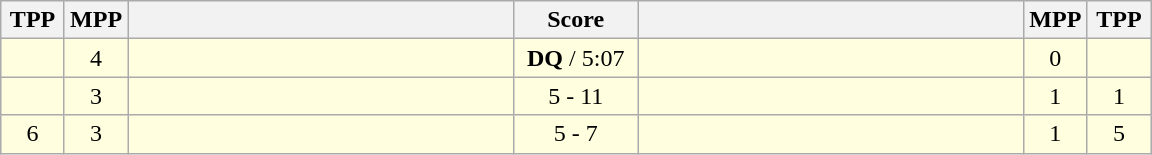<table class="wikitable" style="text-align: center;" |>
<tr>
<th width="35">TPP</th>
<th width="35">MPP</th>
<th width="250"></th>
<th width="75">Score</th>
<th width="250"></th>
<th width="35">MPP</th>
<th width="35">TPP</th>
</tr>
<tr bgcolor=lightyellow>
<td></td>
<td>4</td>
<td style="text-align:left;"></td>
<td><strong>DQ</strong> / 5:07</td>
<td style="text-align:left;"><strong></strong></td>
<td>0</td>
<td></td>
</tr>
<tr bgcolor=lightyellow>
<td></td>
<td>3</td>
<td style="text-align:left;"></td>
<td>5 - 11</td>
<td style="text-align:left;"><strong></strong></td>
<td>1</td>
<td>1</td>
</tr>
<tr bgcolor=lightyellow>
<td>6</td>
<td>3</td>
<td style="text-align:left;"></td>
<td>5 - 7</td>
<td style="text-align:left;"><strong></strong></td>
<td>1</td>
<td>5</td>
</tr>
</table>
